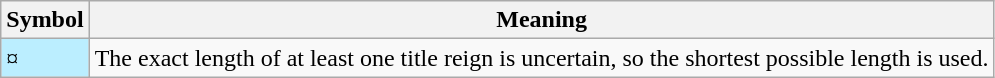<table class="wikitable">
<tr>
<th><strong>Symbol</strong></th>
<th><strong>Meaning</strong></th>
</tr>
<tr>
<td style="background-color:#bbeeff">¤</td>
<td>The exact length of at least one title reign is uncertain, so the shortest possible length is used.</td>
</tr>
</table>
